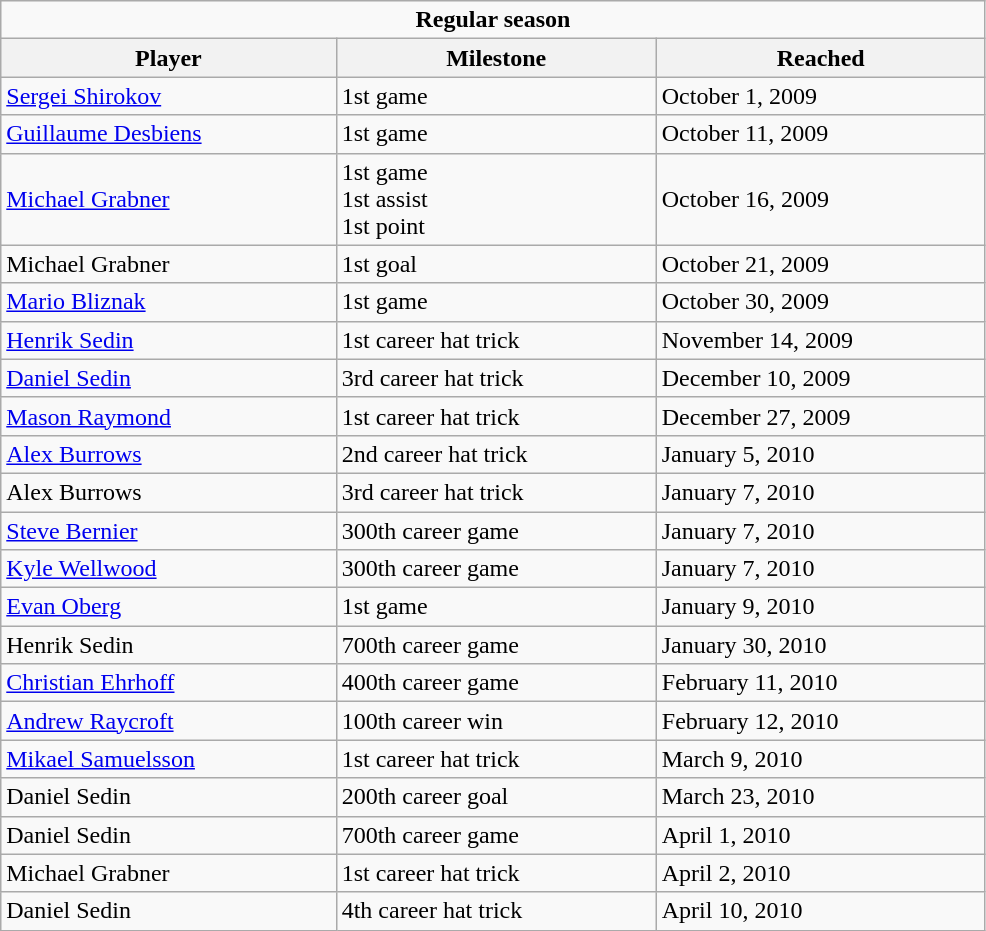<table class="wikitable" width="52%">
<tr>
<td colspan="10" align="center"><strong>Regular season</strong></td>
</tr>
<tr>
<th>Player</th>
<th>Milestone</th>
<th>Reached</th>
</tr>
<tr>
<td><a href='#'>Sergei Shirokov</a></td>
<td>1st game</td>
<td>October 1, 2009</td>
</tr>
<tr>
<td><a href='#'>Guillaume Desbiens</a></td>
<td>1st game</td>
<td>October 11, 2009</td>
</tr>
<tr>
<td><a href='#'>Michael Grabner</a></td>
<td>1st game<br>1st assist<br>1st point</td>
<td>October 16, 2009</td>
</tr>
<tr>
<td>Michael Grabner</td>
<td>1st goal</td>
<td>October 21, 2009</td>
</tr>
<tr>
<td><a href='#'>Mario Bliznak</a></td>
<td>1st game</td>
<td>October 30, 2009</td>
</tr>
<tr>
<td><a href='#'>Henrik Sedin</a></td>
<td>1st career hat trick</td>
<td>November 14, 2009</td>
</tr>
<tr>
<td><a href='#'>Daniel Sedin</a></td>
<td>3rd career hat trick</td>
<td>December 10, 2009</td>
</tr>
<tr>
<td><a href='#'>Mason Raymond</a></td>
<td>1st career hat trick</td>
<td>December 27, 2009</td>
</tr>
<tr>
<td><a href='#'>Alex Burrows</a></td>
<td>2nd career hat trick</td>
<td>January 5, 2010</td>
</tr>
<tr>
<td>Alex Burrows</td>
<td>3rd career hat trick</td>
<td>January 7, 2010</td>
</tr>
<tr>
<td><a href='#'>Steve Bernier</a></td>
<td>300th career game</td>
<td>January 7, 2010</td>
</tr>
<tr>
<td><a href='#'>Kyle Wellwood</a></td>
<td>300th career game</td>
<td>January 7, 2010</td>
</tr>
<tr>
<td><a href='#'>Evan Oberg</a></td>
<td>1st game</td>
<td>January 9, 2010</td>
</tr>
<tr>
<td>Henrik Sedin</td>
<td>700th career game</td>
<td>January 30, 2010</td>
</tr>
<tr>
<td><a href='#'>Christian Ehrhoff</a></td>
<td>400th career game</td>
<td>February 11, 2010</td>
</tr>
<tr>
<td><a href='#'>Andrew Raycroft</a></td>
<td>100th career win</td>
<td>February 12, 2010</td>
</tr>
<tr>
<td><a href='#'>Mikael Samuelsson</a></td>
<td>1st career hat trick</td>
<td>March 9, 2010</td>
</tr>
<tr>
<td>Daniel Sedin</td>
<td>200th career goal</td>
<td>March 23, 2010</td>
</tr>
<tr>
<td>Daniel Sedin</td>
<td>700th career game</td>
<td>April 1, 2010</td>
</tr>
<tr>
<td>Michael Grabner</td>
<td>1st career hat trick</td>
<td>April 2, 2010</td>
</tr>
<tr>
<td>Daniel Sedin</td>
<td>4th career hat trick</td>
<td>April 10, 2010</td>
</tr>
</table>
